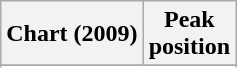<table class="wikitable sortable plainrowheaders" style="text-align:center">
<tr>
<th scope="col">Chart (2009)</th>
<th scope="col">Peak<br>position</th>
</tr>
<tr>
</tr>
<tr>
</tr>
<tr>
</tr>
<tr>
</tr>
<tr>
</tr>
</table>
